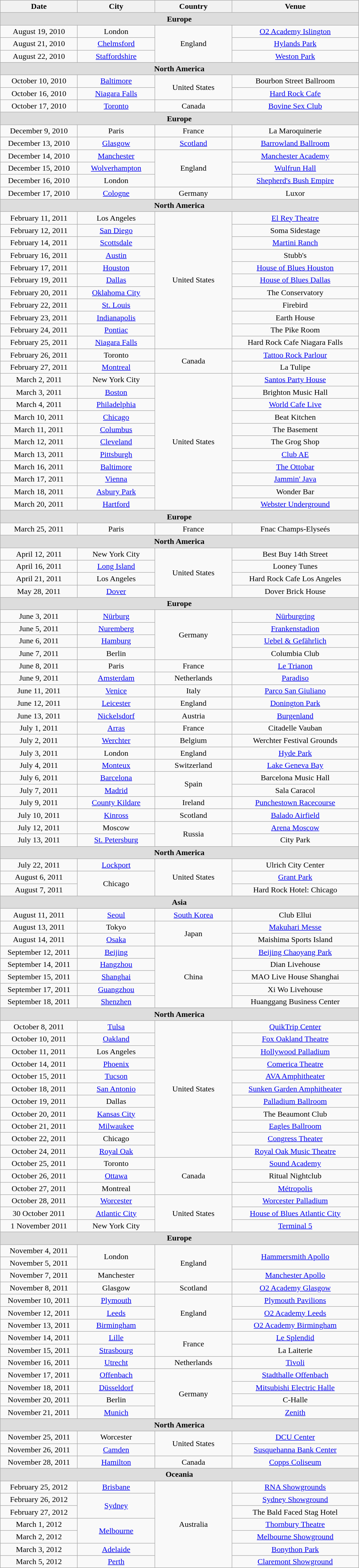<table class="wikitable" style="text-align:center;">
<tr>
<th style="width:150px;">Date</th>
<th style="width:150px;">City</th>
<th style="width:150px;">Country</th>
<th style="width:250px;">Venue</th>
</tr>
<tr style="background:#ddd;">
<td colspan="4"><strong>Europe</strong></td>
</tr>
<tr>
<td>August 19, 2010</td>
<td>London</td>
<td rowspan="3">England</td>
<td><a href='#'>O2 Academy Islington</a></td>
</tr>
<tr>
<td>August 21, 2010</td>
<td><a href='#'>Chelmsford</a></td>
<td><a href='#'>Hylands Park</a></td>
</tr>
<tr>
<td>August 22, 2010</td>
<td><a href='#'>Staffordshire</a></td>
<td><a href='#'>Weston Park</a></td>
</tr>
<tr style="background:#ddd;">
<td colspan="4"><strong>North America</strong></td>
</tr>
<tr>
<td>October 10, 2010</td>
<td><a href='#'>Baltimore</a></td>
<td rowspan="2">United States</td>
<td>Bourbon Street Ballroom</td>
</tr>
<tr>
<td>October 16, 2010</td>
<td><a href='#'>Niagara Falls</a></td>
<td><a href='#'>Hard Rock Cafe</a></td>
</tr>
<tr>
<td>October 17, 2010</td>
<td><a href='#'>Toronto</a></td>
<td>Canada</td>
<td><a href='#'>Bovine Sex Club</a></td>
</tr>
<tr style="background:#ddd;">
<td colspan="4"><strong>Europe</strong></td>
</tr>
<tr>
<td>December 9, 2010</td>
<td>Paris</td>
<td>France</td>
<td>La Maroquinerie</td>
</tr>
<tr>
<td>December 13, 2010</td>
<td><a href='#'>Glasgow</a></td>
<td><a href='#'>Scotland</a></td>
<td><a href='#'>Barrowland Ballroom</a></td>
</tr>
<tr>
<td>December 14, 2010</td>
<td><a href='#'>Manchester</a></td>
<td rowspan="3">England</td>
<td><a href='#'>Manchester Academy</a></td>
</tr>
<tr>
<td>December 15, 2010</td>
<td><a href='#'>Wolverhampton</a></td>
<td><a href='#'>Wulfrun Hall</a></td>
</tr>
<tr>
<td>December 16, 2010</td>
<td>London</td>
<td><a href='#'>Shepherd's Bush Empire</a></td>
</tr>
<tr>
<td>December 17, 2010</td>
<td><a href='#'>Cologne</a></td>
<td>Germany</td>
<td>Luxor</td>
</tr>
<tr style="background:#ddd;">
<td colspan="4"><strong>North America</strong></td>
</tr>
<tr>
<td>February 11, 2011</td>
<td>Los Angeles</td>
<td rowspan="11">United States</td>
<td><a href='#'>El Rey Theatre</a></td>
</tr>
<tr>
<td>February 12, 2011</td>
<td><a href='#'>San Diego</a></td>
<td>Soma Sidestage</td>
</tr>
<tr>
<td>February 14, 2011</td>
<td><a href='#'>Scottsdale</a></td>
<td><a href='#'>Martini Ranch</a></td>
</tr>
<tr>
<td>February 16, 2011</td>
<td><a href='#'>Austin</a></td>
<td>Stubb's</td>
</tr>
<tr>
<td>February 17, 2011</td>
<td><a href='#'>Houston</a></td>
<td><a href='#'>House of Blues Houston</a></td>
</tr>
<tr>
<td>February 19, 2011</td>
<td><a href='#'>Dallas</a></td>
<td><a href='#'>House of Blues Dallas</a></td>
</tr>
<tr>
<td>February 20, 2011</td>
<td><a href='#'>Oklahoma City</a></td>
<td>The Conservatory</td>
</tr>
<tr>
<td>February 22, 2011</td>
<td><a href='#'>St. Louis</a></td>
<td>Firebird</td>
</tr>
<tr>
<td>February 23, 2011</td>
<td><a href='#'>Indianapolis</a></td>
<td>Earth House</td>
</tr>
<tr>
<td>February 24, 2011</td>
<td><a href='#'>Pontiac</a></td>
<td>The Pike Room</td>
</tr>
<tr>
<td>February 25, 2011</td>
<td><a href='#'>Niagara Falls</a></td>
<td>Hard Rock Cafe Niagara Falls</td>
</tr>
<tr>
<td>February 26, 2011</td>
<td>Toronto</td>
<td rowspan="2">Canada</td>
<td><a href='#'>Tattoo Rock Parlour</a></td>
</tr>
<tr>
<td>February 27, 2011</td>
<td><a href='#'>Montreal</a></td>
<td>La Tulipe</td>
</tr>
<tr>
<td>March 2, 2011</td>
<td>New York City</td>
<td rowspan="11">United States</td>
<td><a href='#'>Santos Party House</a></td>
</tr>
<tr>
<td>March 3, 2011</td>
<td><a href='#'>Boston</a></td>
<td>Brighton Music Hall</td>
</tr>
<tr>
<td>March 4, 2011</td>
<td><a href='#'>Philadelphia</a></td>
<td><a href='#'>World Cafe Live</a></td>
</tr>
<tr>
<td>March 10, 2011</td>
<td><a href='#'>Chicago</a></td>
<td>Beat Kitchen</td>
</tr>
<tr>
<td>March 11, 2011</td>
<td><a href='#'>Columbus</a></td>
<td>The Basement</td>
</tr>
<tr>
<td>March 12, 2011</td>
<td><a href='#'>Cleveland</a></td>
<td>The Grog Shop</td>
</tr>
<tr>
<td>March 13, 2011</td>
<td><a href='#'>Pittsburgh</a></td>
<td><a href='#'>Club AE</a></td>
</tr>
<tr>
<td>March 16, 2011</td>
<td><a href='#'>Baltimore</a></td>
<td><a href='#'>The Ottobar</a></td>
</tr>
<tr>
<td>March 17, 2011</td>
<td><a href='#'>Vienna</a></td>
<td><a href='#'>Jammin' Java</a></td>
</tr>
<tr>
<td>March 18, 2011</td>
<td><a href='#'>Asbury Park</a></td>
<td>Wonder Bar</td>
</tr>
<tr>
<td>March 20, 2011</td>
<td><a href='#'>Hartford</a></td>
<td><a href='#'>Webster Underground</a></td>
</tr>
<tr style="background:#ddd;">
<td colspan="4"><strong>Europe</strong></td>
</tr>
<tr>
<td>March 25, 2011</td>
<td>Paris</td>
<td>France</td>
<td>Fnac Champs-Elyseés</td>
</tr>
<tr style="background:#ddd;">
<td colspan="4"><strong>North America</strong></td>
</tr>
<tr>
<td>April 12, 2011</td>
<td>New York City</td>
<td rowspan="4">United States</td>
<td>Best Buy 14th Street</td>
</tr>
<tr>
<td>April 16, 2011</td>
<td><a href='#'>Long Island</a></td>
<td>Looney Tunes</td>
</tr>
<tr>
<td>April 21, 2011</td>
<td>Los Angeles</td>
<td>Hard Rock Cafe Los Angeles</td>
</tr>
<tr>
<td>May 28, 2011</td>
<td><a href='#'>Dover</a></td>
<td>Dover Brick House</td>
</tr>
<tr style="background:#ddd;">
<td colspan="4"><strong>Europe</strong></td>
</tr>
<tr>
<td>June 3, 2011</td>
<td><a href='#'>Nürburg</a></td>
<td rowspan="4">Germany</td>
<td><a href='#'>Nürburgring</a></td>
</tr>
<tr>
<td>June 5, 2011</td>
<td><a href='#'>Nuremberg</a></td>
<td><a href='#'>Frankenstadion</a></td>
</tr>
<tr>
<td>June 6, 2011</td>
<td><a href='#'>Hamburg</a></td>
<td><a href='#'>Uebel & Gefährlich</a></td>
</tr>
<tr>
<td>June 7, 2011</td>
<td>Berlin</td>
<td>Columbia Club</td>
</tr>
<tr>
<td>June 8, 2011</td>
<td>Paris</td>
<td>France</td>
<td><a href='#'>Le Trianon</a></td>
</tr>
<tr>
<td>June 9, 2011</td>
<td><a href='#'>Amsterdam</a></td>
<td>Netherlands</td>
<td><a href='#'>Paradiso</a></td>
</tr>
<tr>
<td>June 11, 2011</td>
<td><a href='#'>Venice</a></td>
<td>Italy</td>
<td><a href='#'>Parco San Giuliano</a></td>
</tr>
<tr>
<td>June 12, 2011</td>
<td><a href='#'>Leicester</a></td>
<td>England</td>
<td><a href='#'>Donington Park</a></td>
</tr>
<tr>
<td>June 13, 2011</td>
<td><a href='#'>Nickelsdorf</a></td>
<td>Austria</td>
<td><a href='#'>Burgenland</a></td>
</tr>
<tr>
<td>July 1, 2011</td>
<td><a href='#'>Arras</a></td>
<td>France</td>
<td>Citadelle Vauban</td>
</tr>
<tr>
<td>July 2, 2011</td>
<td><a href='#'>Werchter</a></td>
<td>Belgium</td>
<td>Werchter Festival Grounds</td>
</tr>
<tr>
<td>July 3, 2011</td>
<td>London</td>
<td>England</td>
<td><a href='#'>Hyde Park</a></td>
</tr>
<tr>
<td>July 4, 2011</td>
<td><a href='#'>Monteux</a></td>
<td>Switzerland</td>
<td><a href='#'>Lake Geneva Bay</a></td>
</tr>
<tr>
<td>July 6, 2011</td>
<td><a href='#'>Barcelona</a></td>
<td rowspan="2">Spain</td>
<td>Barcelona Music Hall</td>
</tr>
<tr>
<td>July 7, 2011</td>
<td><a href='#'>Madrid</a></td>
<td>Sala Caracol</td>
</tr>
<tr>
<td>July 9, 2011</td>
<td><a href='#'>County Kildare</a></td>
<td>Ireland</td>
<td><a href='#'>Punchestown Racecourse</a></td>
</tr>
<tr>
<td>July 10, 2011</td>
<td><a href='#'>Kinross</a></td>
<td>Scotland</td>
<td><a href='#'>Balado Airfield</a></td>
</tr>
<tr>
<td>July 12, 2011</td>
<td>Moscow</td>
<td rowspan="2">Russia</td>
<td><a href='#'>Arena Moscow</a></td>
</tr>
<tr>
<td>July 13, 2011</td>
<td><a href='#'>St. Petersburg</a></td>
<td>City Park</td>
</tr>
<tr style="background:#ddd;">
<td colspan="4"><strong>North America</strong></td>
</tr>
<tr>
<td>July 22, 2011</td>
<td><a href='#'>Lockport</a></td>
<td rowspan="3">United States</td>
<td>Ulrich City Center</td>
</tr>
<tr>
<td>August 6, 2011</td>
<td rowspan="2">Chicago</td>
<td><a href='#'>Grant Park</a></td>
</tr>
<tr>
<td>August 7, 2011</td>
<td>Hard Rock Hotel: Chicago</td>
</tr>
<tr style="background:#ddd;">
<td colspan="4"><strong>Asia</strong></td>
</tr>
<tr>
<td>August 11, 2011</td>
<td><a href='#'>Seoul</a></td>
<td><a href='#'>South Korea</a></td>
<td>Club Ellui</td>
</tr>
<tr>
<td>August 13, 2011</td>
<td>Tokyo</td>
<td rowspan="2">Japan</td>
<td><a href='#'>Makuhari Messe</a></td>
</tr>
<tr>
<td>August 14, 2011</td>
<td><a href='#'>Osaka</a></td>
<td>Maishima Sports Island</td>
</tr>
<tr>
<td>September 12, 2011</td>
<td><a href='#'>Beijing</a></td>
<td rowspan="5">China</td>
<td><a href='#'>Beijing Chaoyang Park</a></td>
</tr>
<tr>
<td>September 14, 2011</td>
<td><a href='#'>Hangzhou</a></td>
<td>Dian Livehouse</td>
</tr>
<tr>
<td>September 15, 2011</td>
<td><a href='#'>Shanghai</a></td>
<td>MAO Live House Shanghai</td>
</tr>
<tr>
<td>September 17, 2011</td>
<td><a href='#'>Guangzhou</a></td>
<td>Xi Wo Livehouse</td>
</tr>
<tr>
<td>September 18, 2011</td>
<td><a href='#'>Shenzhen</a></td>
<td>Huanggang Business Center</td>
</tr>
<tr style="background:#ddd;">
<td colspan="4"><strong>North America</strong></td>
</tr>
<tr>
<td>October 8, 2011</td>
<td><a href='#'>Tulsa</a></td>
<td rowspan="11">United States</td>
<td><a href='#'>QuikTrip Center</a></td>
</tr>
<tr>
<td>October 10, 2011</td>
<td><a href='#'>Oakland</a></td>
<td><a href='#'>Fox Oakland Theatre</a></td>
</tr>
<tr>
<td>October 11, 2011</td>
<td>Los Angeles</td>
<td><a href='#'>Hollywood Palladium</a></td>
</tr>
<tr>
<td>October 14, 2011</td>
<td><a href='#'>Phoenix</a></td>
<td><a href='#'>Comerica Theatre</a></td>
</tr>
<tr>
<td>October 15, 2011</td>
<td><a href='#'>Tucson</a></td>
<td><a href='#'>AVA Amphitheater</a></td>
</tr>
<tr>
<td>October 18, 2011</td>
<td><a href='#'>San Antonio</a></td>
<td><a href='#'>Sunken Garden Amphitheater</a></td>
</tr>
<tr>
<td>October 19, 2011</td>
<td>Dallas</td>
<td><a href='#'>Palladium Ballroom</a></td>
</tr>
<tr>
<td>October 20, 2011</td>
<td><a href='#'>Kansas City</a></td>
<td>The Beaumont Club</td>
</tr>
<tr>
<td>October 21, 2011</td>
<td><a href='#'>Milwaukee</a></td>
<td><a href='#'>Eagles Ballroom</a></td>
</tr>
<tr>
<td>October 22, 2011</td>
<td>Chicago</td>
<td><a href='#'>Congress Theater</a></td>
</tr>
<tr>
<td>October 24, 2011</td>
<td><a href='#'>Royal Oak</a></td>
<td><a href='#'>Royal Oak Music Theatre</a></td>
</tr>
<tr>
<td>October 25, 2011</td>
<td>Toronto</td>
<td rowspan="3">Canada</td>
<td><a href='#'>Sound Academy</a></td>
</tr>
<tr>
<td>October 26, 2011</td>
<td><a href='#'>Ottawa</a></td>
<td>Ritual Nightclub</td>
</tr>
<tr>
<td>October 27, 2011</td>
<td>Montreal</td>
<td><a href='#'>Métropolis</a></td>
</tr>
<tr>
<td>October 28, 2011</td>
<td><a href='#'>Worcester</a></td>
<td rowspan="3">United States</td>
<td><a href='#'>Worcester Palladium</a></td>
</tr>
<tr>
<td>30 October 2011</td>
<td><a href='#'>Atlantic City</a></td>
<td><a href='#'>House of Blues Atlantic City</a></td>
</tr>
<tr>
<td>1 November 2011</td>
<td>New York City</td>
<td><a href='#'>Terminal 5</a></td>
</tr>
<tr style="background:#ddd;">
<td colspan="4"><strong>Europe</strong></td>
</tr>
<tr>
<td>November 4, 2011</td>
<td rowspan="2">London</td>
<td rowspan="3">England</td>
<td rowspan="2"><a href='#'>Hammersmith Apollo</a></td>
</tr>
<tr>
<td>November 5, 2011</td>
</tr>
<tr>
<td>November 7, 2011</td>
<td>Manchester</td>
<td><a href='#'>Manchester Apollo</a></td>
</tr>
<tr>
<td>November 8, 2011</td>
<td>Glasgow</td>
<td>Scotland</td>
<td><a href='#'>O2 Academy Glasgow</a></td>
</tr>
<tr>
<td>November 10, 2011</td>
<td><a href='#'>Plymouth</a></td>
<td rowspan="3">England</td>
<td><a href='#'>Plymouth Pavilions</a></td>
</tr>
<tr>
<td>November 12, 2011</td>
<td><a href='#'>Leeds</a></td>
<td><a href='#'>O2 Academy Leeds</a></td>
</tr>
<tr>
<td>November 13, 2011</td>
<td><a href='#'>Birmingham</a></td>
<td><a href='#'>O2 Academy Birmingham</a></td>
</tr>
<tr>
<td>November 14, 2011</td>
<td><a href='#'>Lille</a></td>
<td rowspan="2">France</td>
<td><a href='#'>Le Splendid</a></td>
</tr>
<tr>
<td>November 15, 2011</td>
<td><a href='#'>Strasbourg</a></td>
<td>La Laiterie</td>
</tr>
<tr>
<td>November 16, 2011</td>
<td><a href='#'>Utrecht</a></td>
<td>Netherlands</td>
<td><a href='#'>Tivoli</a></td>
</tr>
<tr>
<td>November 17, 2011</td>
<td><a href='#'>Offenbach</a></td>
<td rowspan="4">Germany</td>
<td><a href='#'>Stadthalle Offenbach</a></td>
</tr>
<tr>
<td>November 18, 2011</td>
<td><a href='#'>Düsseldorf</a></td>
<td><a href='#'>Mitsubishi Electric Halle</a></td>
</tr>
<tr>
<td>November 20, 2011</td>
<td>Berlin</td>
<td>C-Halle</td>
</tr>
<tr>
<td>November 21, 2011</td>
<td><a href='#'>Munich</a></td>
<td><a href='#'>Zenith</a></td>
</tr>
<tr style="background:#ddd;">
<td colspan="4"><strong>North America</strong></td>
</tr>
<tr>
<td>November 25, 2011</td>
<td>Worcester</td>
<td rowspan="2">United States</td>
<td><a href='#'>DCU Center</a></td>
</tr>
<tr>
<td>November 26, 2011</td>
<td><a href='#'>Camden</a></td>
<td><a href='#'>Susquehanna Bank Center</a></td>
</tr>
<tr>
<td>November 28, 2011</td>
<td><a href='#'>Hamilton</a></td>
<td>Canada</td>
<td><a href='#'>Copps Coliseum</a></td>
</tr>
<tr style="background:#ddd;">
<td colspan="4"><strong>Oceania</strong></td>
</tr>
<tr>
<td>February 25, 2012</td>
<td><a href='#'>Brisbane</a></td>
<td rowspan="7">Australia</td>
<td><a href='#'>RNA Showgrounds</a></td>
</tr>
<tr>
<td>February 26, 2012</td>
<td rowspan="2"><a href='#'>Sydney</a></td>
<td><a href='#'>Sydney Showground</a></td>
</tr>
<tr>
<td>February 27, 2012</td>
<td>The Bald Faced Stag Hotel</td>
</tr>
<tr>
<td>March 1, 2012</td>
<td rowspan="2"><a href='#'>Melbourne</a></td>
<td><a href='#'>Thornbury Theatre</a></td>
</tr>
<tr>
<td>March 2, 2012</td>
<td><a href='#'>Melbourne Showground</a></td>
</tr>
<tr>
<td>March 3, 2012</td>
<td><a href='#'>Adelaide</a></td>
<td><a href='#'>Bonython Park</a></td>
</tr>
<tr>
<td>March 5, 2012</td>
<td><a href='#'>Perth</a></td>
<td><a href='#'>Claremont Showground</a></td>
</tr>
</table>
